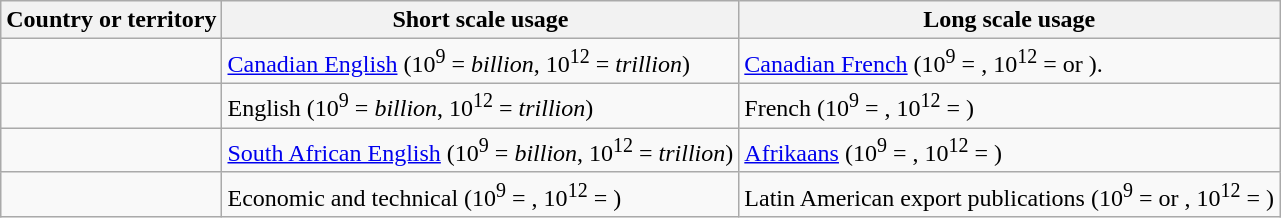<table class="wikitable">
<tr>
<th>Country or territory</th>
<th>Short scale usage</th>
<th>Long scale usage</th>
</tr>
<tr>
<td></td>
<td><a href='#'>Canadian English</a> (10<sup>9</sup> = <em>billion</em>, 10<sup>12</sup> = <em>trillion</em>)</td>
<td><a href='#'>Canadian French</a> (10<sup>9</sup> = , 10<sup>12</sup> =  or ).</td>
</tr>
<tr>
<td></td>
<td>English (10<sup>9</sup> = <em>billion</em>, 10<sup>12</sup> = <em>trillion</em>)</td>
<td>French (10<sup>9</sup> = , 10<sup>12</sup> = )</td>
</tr>
<tr>
<td></td>
<td><a href='#'>South African English</a> (10<sup>9</sup> = <em>billion</em>, 10<sup>12</sup> = <em>trillion</em>)</td>
<td><a href='#'>Afrikaans</a> (10<sup>9</sup> = , 10<sup>12</sup> = )</td>
</tr>
<tr>
<td></td>
<td>Economic and technical (10<sup>9</sup> = , 10<sup>12</sup> = )</td>
<td>Latin American export publications (10<sup>9</sup> =  or , 10<sup>12</sup> = )</td>
</tr>
</table>
